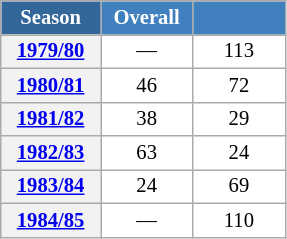<table class="wikitable" style="font-size:86%; text-align:center; border:grey solid 1px; border-collapse:collapse; background:#ffffff;">
<tr>
<th style="background-color:#369; color:white; width:60px;"> Season </th>
<th style="background-color:#4180be; color:white; width:55px;">Overall</th>
<th style="background-color:#4180be; color:white; width:55px;"></th>
</tr>
<tr>
<th scope=row align=center><a href='#'>1979/80</a></th>
<td align=center>—</td>
<td align=center>113</td>
</tr>
<tr>
<th scope=row align=center><a href='#'>1980/81</a></th>
<td align=center>46</td>
<td align=center>72</td>
</tr>
<tr>
<th scope=row align=center><a href='#'>1981/82</a></th>
<td align=center>38</td>
<td align=center>29</td>
</tr>
<tr>
<th scope=row align=center><a href='#'>1982/83</a></th>
<td align=center>63</td>
<td align=center>24</td>
</tr>
<tr>
<th scope=row align=center><a href='#'>1983/84</a></th>
<td align=center>24</td>
<td align=center>69</td>
</tr>
<tr>
<th scope=row align=center><a href='#'>1984/85</a></th>
<td align=center>—</td>
<td align=center>110</td>
</tr>
</table>
